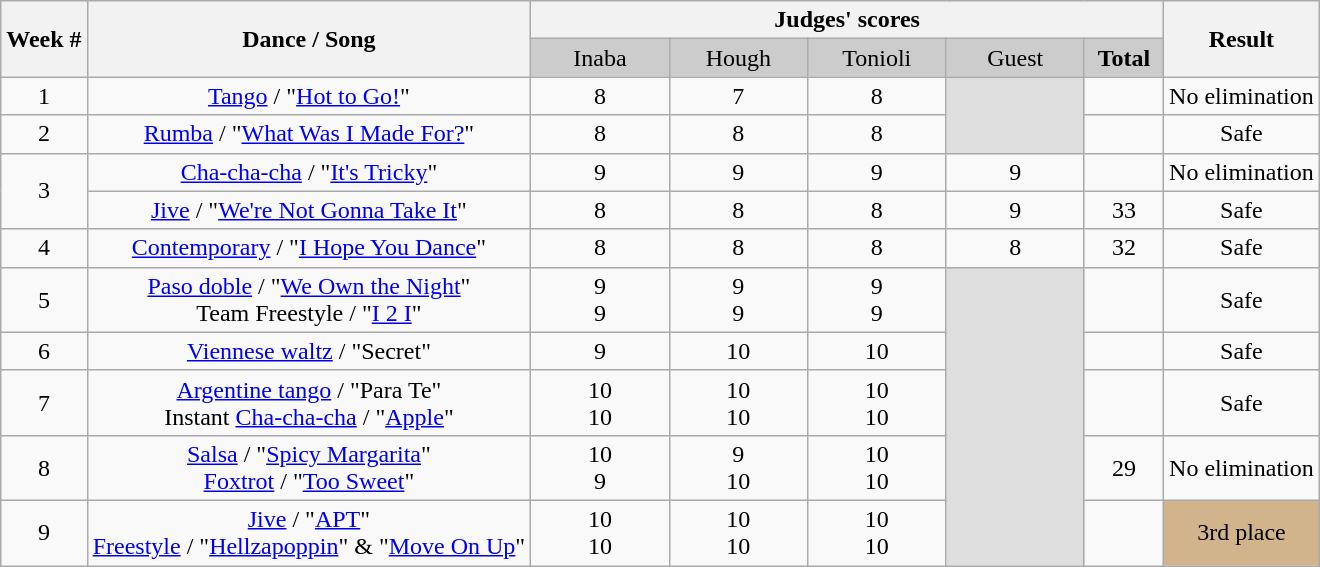<table class="wikitable collapsible collapsed" style="text-align:center;">
<tr style="text-align:center;">
<th rowspan="2" bgcolor="#CCCCCC" align="Center">Week #</th>
<th rowspan="2" bgcolor="#CCCCCC" align="Center">Dance / Song</th>
<th colspan="5" bgcolor="#CCCCCC" align="Center">Judges' scores</th>
<th rowspan="2" bgcolor="#CCCCCC" align="Center">Result</th>
</tr>
<tr>
<td bgcolor="#CCCCCC" width="10.5%" align="center">Inaba</td>
<td bgcolor="#CCCCCC" width="10.5%" align="center">Hough</td>
<td bgcolor="#CCCCCC" width="10.5%" align="center">Tonioli</td>
<td bgcolor="#CCCCCC" width="10.5%" align="center">Guest</td>
<td bgcolor="#CCCCCC" width="6%" align="center"><strong>Total</strong></td>
</tr>
<tr>
<td>1</td>
<td><a href='#'>Tango</a> / "<a href='#'>Hot to Go!</a>"</td>
<td>8</td>
<td>7</td>
<td>8</td>
<td rowspan="2" bgcolor="#dedede"></td>
<td><strong></strong></td>
<td>No elimination</td>
</tr>
<tr>
<td>2</td>
<td><a href='#'>Rumba</a> / "<a href='#'>What Was I Made For?</a>"</td>
<td>8</td>
<td>8</td>
<td>8</td>
<td><strong></strong></td>
<td>Safe</td>
</tr>
<tr>
<td rowspan="2">3</td>
<td><a href='#'>Cha-cha-cha</a> / "<a href='#'>It's Tricky</a>"</td>
<td>9</td>
<td>9</td>
<td>9</td>
<td>9</td>
<td><strong></strong></td>
<td>No elimination</td>
</tr>
<tr>
<td><a href='#'>Jive</a> / "<a href='#'>We're Not Gonna Take It</a>"</td>
<td>8</td>
<td>8</td>
<td>8</td>
<td>9</td>
<td>33</td>
<td>Safe</td>
</tr>
<tr>
<td>4</td>
<td><a href='#'>Contemporary</a> / "<a href='#'>I Hope You Dance</a>"</td>
<td>8</td>
<td>8</td>
<td>8</td>
<td>8</td>
<td>32</td>
<td>Safe</td>
</tr>
<tr>
<td>5</td>
<td><a href='#'>Paso doble</a> / "<a href='#'>We Own the Night</a>"<br>Team Freestyle / "<a href='#'>I 2 I</a>"</td>
<td>9<br>9</td>
<td>9<br>9</td>
<td>9<br>9</td>
<td rowspan="5" bgcolor="#dedede"></td>
<td><strong></strong><br><strong></strong></td>
<td>Safe</td>
</tr>
<tr>
<td>6</td>
<td><a href='#'>Viennese waltz</a> / "Secret"</td>
<td>9</td>
<td>10</td>
<td>10</td>
<td><strong></strong></td>
<td>Safe</td>
</tr>
<tr>
<td>7</td>
<td><a href='#'>Argentine tango</a> / "Para Te"<br>Instant <a href='#'>Cha-cha-cha</a> / "<a href='#'>Apple</a>"</td>
<td>10<br>10</td>
<td>10<br>10</td>
<td>10<br>10</td>
<td><strong></strong><br><strong></strong></td>
<td>Safe</td>
</tr>
<tr>
<td>8</td>
<td><a href='#'>Salsa</a> / "<a href='#'>Spicy Margarita</a>"<br><a href='#'>Foxtrot</a> / "<a href='#'>Too Sweet</a>"</td>
<td>10<br>9</td>
<td>9<br>10</td>
<td>10<br>10</td>
<td>29<br><strong></strong></td>
<td>No elimination</td>
</tr>
<tr>
<td>9</td>
<td><a href='#'>Jive</a> / "<a href='#'>APT</a>"<br><a href='#'>Freestyle</a> / "<a href='#'>Hellzapoppin</a>" & "<a href='#'>Move On Up</a>"</td>
<td>10<br>10</td>
<td>10<br>10</td>
<td>10<br>10</td>
<td><strong></strong><br><strong></strong></td>
<td bgcolor="tan">3rd place</td>
</tr>
</table>
